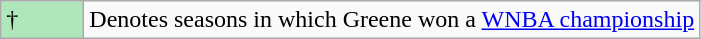<table class="wikitable">
<tr>
<td style="background:#afe6ba; width:3em;">†</td>
<td>Denotes seasons in which Greene won a <a href='#'>WNBA championship</a></td>
</tr>
</table>
